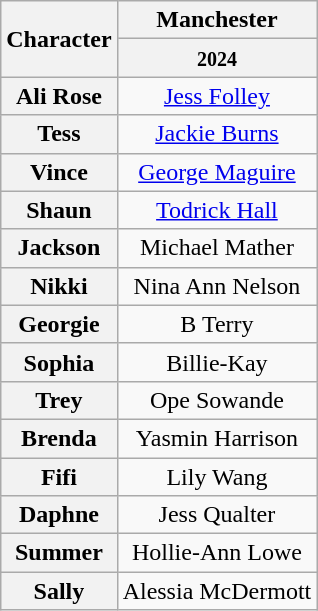<table class="wikitable">
<tr>
<th rowspan="2">Character</th>
<th>Manchester</th>
</tr>
<tr>
<th><small>2024</small></th>
</tr>
<tr>
<th>Ali Rose</th>
<td align="center"><a href='#'>Jess Folley</a></td>
</tr>
<tr>
<th>Tess</th>
<td align="center"><a href='#'>Jackie Burns</a></td>
</tr>
<tr>
<th>Vince</th>
<td align="center"><a href='#'>George Maguire</a></td>
</tr>
<tr>
<th>Shaun</th>
<td align="center"><a href='#'>Todrick Hall</a></td>
</tr>
<tr>
<th>Jackson</th>
<td align="center">Michael Mather</td>
</tr>
<tr>
<th>Nikki</th>
<td align="center">Nina Ann Nelson</td>
</tr>
<tr>
<th>Georgie</th>
<td align="center">B Terry</td>
</tr>
<tr>
<th>Sophia</th>
<td align="center">Billie-Kay</td>
</tr>
<tr>
<th>Trey</th>
<td align="center">Ope Sowande</td>
</tr>
<tr>
<th>Brenda</th>
<td align="center">Yasmin Harrison</td>
</tr>
<tr>
<th>Fifi</th>
<td align="center">Lily Wang</td>
</tr>
<tr>
<th>Daphne</th>
<td align="center">Jess Qualter</td>
</tr>
<tr>
<th>Summer</th>
<td align="center">Hollie-Ann Lowe</td>
</tr>
<tr>
<th>Sally</th>
<td align="center">Alessia McDermott</td>
</tr>
</table>
